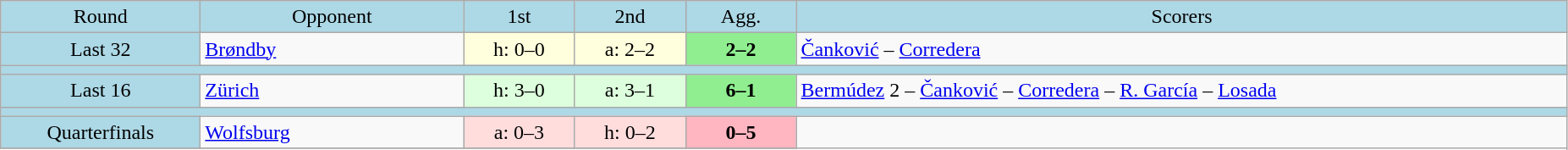<table class="wikitable" style="text-align:center">
<tr bgcolor=lightblue>
<td width=150px>Round</td>
<td width=200px>Opponent</td>
<td width=80px>1st</td>
<td width=80px>2nd</td>
<td width=80px>Agg.</td>
<td width=600px>Scorers</td>
</tr>
<tr>
<td bgcolor=lightblue>Last 32</td>
<td align=left> <a href='#'>Brøndby</a></td>
<td bgcolor="#ffffdd">h: 0–0</td>
<td bgcolor="#ffffdd">a: 2–2</td>
<td bgcolor=lightgreen><strong>2–2</strong></td>
<td align=left><a href='#'>Čanković</a> – <a href='#'>Corredera</a></td>
</tr>
<tr bgcolor=lightblue>
<td colspan=6></td>
</tr>
<tr>
<td bgcolor=lightblue>Last 16</td>
<td align=left> <a href='#'>Zürich</a></td>
<td bgcolor="#ddffdd">h: 3–0</td>
<td bgcolor="#ddffdd">a: 3–1</td>
<td bgcolor=lightgreen><strong>6–1</strong></td>
<td align=left><a href='#'>Bermúdez</a> 2 – <a href='#'>Čanković</a> – <a href='#'>Corredera</a> – <a href='#'>R. García</a> – <a href='#'>Losada</a></td>
</tr>
<tr bgcolor=lightblue>
<td colspan=6></td>
</tr>
<tr>
<td bgcolor=lightblue>Quarterfinals</td>
<td align=left> <a href='#'>Wolfsburg</a></td>
<td bgcolor="#ffdddd">a: 0–3</td>
<td bgcolor="#ffdddd">h: 0–2</td>
<td bgcolor=lightpink><strong>0–5</strong></td>
</tr>
<tr>
</tr>
</table>
